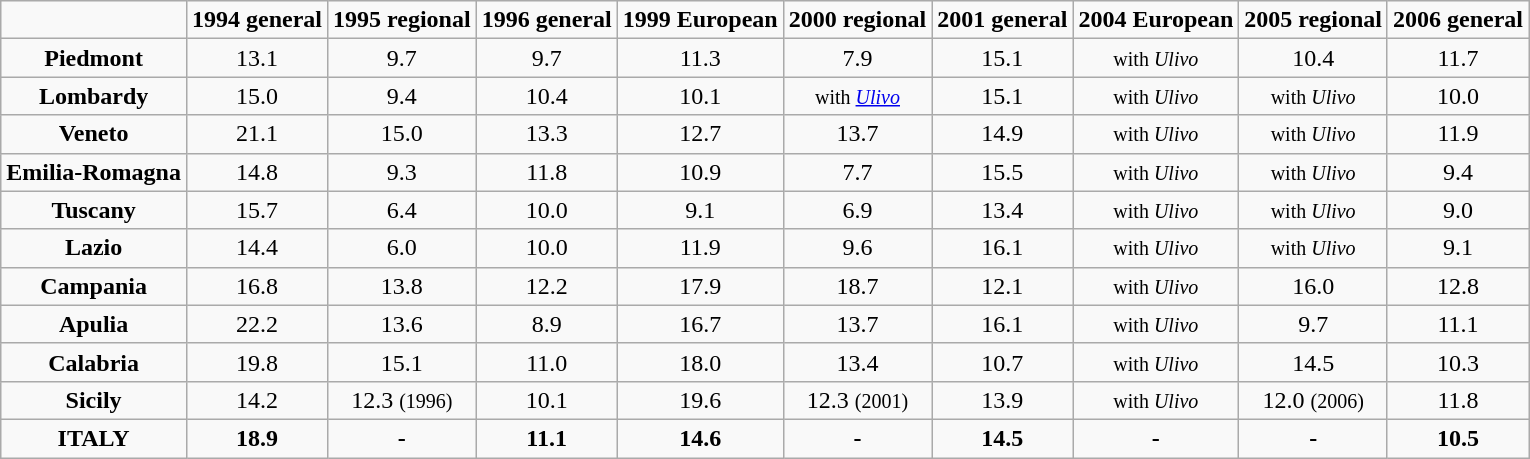<table class="wikitable" style="text-align:center">
<tr>
<td></td>
<td><strong>1994 general</strong></td>
<td><strong>1995 regional</strong></td>
<td><strong>1996 general</strong></td>
<td><strong>1999 European</strong></td>
<td><strong>2000 regional</strong></td>
<td><strong>2001 general</strong></td>
<td><strong>2004 European</strong></td>
<td><strong>2005 regional</strong></td>
<td><strong>2006 general</strong></td>
</tr>
<tr>
<td><strong>Piedmont</strong></td>
<td>13.1</td>
<td>9.7</td>
<td>9.7</td>
<td>11.3</td>
<td>7.9</td>
<td>15.1</td>
<td><small>with <em>Ulivo</em></small></td>
<td>10.4</td>
<td>11.7</td>
</tr>
<tr>
<td><strong>Lombardy</strong></td>
<td>15.0</td>
<td>9.4</td>
<td>10.4</td>
<td>10.1</td>
<td><small>with <em><a href='#'>Ulivo</a></em></small></td>
<td>15.1</td>
<td><small>with <em>Ulivo</em></small></td>
<td><small>with <em>Ulivo</em></small></td>
<td>10.0</td>
</tr>
<tr>
<td><strong>Veneto</strong></td>
<td>21.1</td>
<td>15.0</td>
<td>13.3</td>
<td>12.7</td>
<td>13.7</td>
<td>14.9</td>
<td><small>with <em>Ulivo</em></small></td>
<td><small>with <em>Ulivo</em></small></td>
<td>11.9</td>
</tr>
<tr>
<td><strong>Emilia-Romagna</strong></td>
<td>14.8</td>
<td>9.3</td>
<td>11.8</td>
<td>10.9</td>
<td>7.7</td>
<td>15.5</td>
<td><small>with <em>Ulivo</em></small></td>
<td><small>with <em>Ulivo</em></small></td>
<td>9.4</td>
</tr>
<tr>
<td><strong>Tuscany</strong></td>
<td>15.7</td>
<td>6.4</td>
<td>10.0</td>
<td>9.1</td>
<td>6.9</td>
<td>13.4</td>
<td><small>with <em>Ulivo</em></small></td>
<td><small>with <em>Ulivo</em></small></td>
<td>9.0</td>
</tr>
<tr>
<td><strong>Lazio</strong></td>
<td>14.4</td>
<td>6.0</td>
<td>10.0</td>
<td>11.9</td>
<td>9.6</td>
<td>16.1</td>
<td><small>with <em>Ulivo</em></small></td>
<td><small>with <em>Ulivo</em></small></td>
<td>9.1</td>
</tr>
<tr>
<td><strong>Campania</strong></td>
<td>16.8</td>
<td>13.8</td>
<td>12.2</td>
<td>17.9</td>
<td>18.7</td>
<td>12.1</td>
<td><small>with <em>Ulivo</em></small></td>
<td>16.0</td>
<td>12.8</td>
</tr>
<tr>
<td><strong>Apulia</strong></td>
<td>22.2</td>
<td>13.6</td>
<td>8.9</td>
<td>16.7</td>
<td>13.7</td>
<td>16.1</td>
<td><small>with <em>Ulivo</em></small></td>
<td>9.7</td>
<td>11.1</td>
</tr>
<tr>
<td><strong>Calabria</strong></td>
<td>19.8</td>
<td>15.1</td>
<td>11.0</td>
<td>18.0</td>
<td>13.4</td>
<td>10.7</td>
<td><small>with <em>Ulivo</em></small></td>
<td>14.5</td>
<td>10.3</td>
</tr>
<tr>
<td><strong>Sicily</strong></td>
<td>14.2</td>
<td>12.3 <small>(1996)</small></td>
<td>10.1</td>
<td>19.6</td>
<td>12.3 <small>(2001)</small></td>
<td>13.9</td>
<td><small>with <em>Ulivo</em></small></td>
<td>12.0 <small>(2006)</small></td>
<td>11.8</td>
</tr>
<tr>
<td><strong>ITALY</strong></td>
<td><strong>18.9</strong></td>
<td><strong>-</strong></td>
<td><strong>11.1</strong></td>
<td><strong>14.6</strong></td>
<td><strong>-</strong></td>
<td><strong>14.5</strong></td>
<td><strong>-</strong></td>
<td><strong>-</strong></td>
<td><strong>10.5</strong></td>
</tr>
</table>
